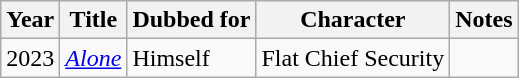<table class="wikitable">
<tr>
<th>Year</th>
<th>Title</th>
<th>Dubbed for</th>
<th>Character</th>
<th>Notes</th>
</tr>
<tr>
<td>2023</td>
<td><em><a href='#'>Alone</a></em></td>
<td>Himself</td>
<td>Flat Chief Security</td>
<td></td>
</tr>
</table>
